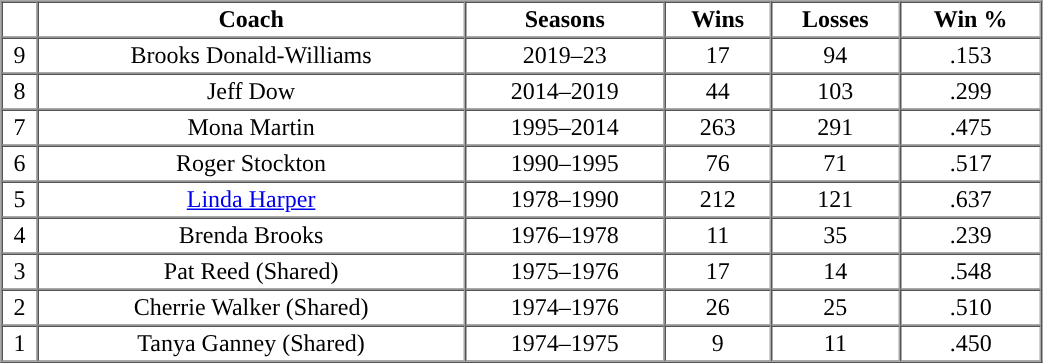<table cellpadding="2" border="1" cellspacing="0" width="55%">
<tr>
<th></th>
<th>Coach</th>
<th>Seasons</th>
<th>Wins</th>
<th>Losses</th>
<th>Win %</th>
</tr>
<tr align="center" valign="top">
<td>9</td>
<td>Brooks Donald-Williams</td>
<td>2019–23</td>
<td>17</td>
<td>94</td>
<td>.153</td>
</tr>
<tr align="center" valign="top">
<td>8</td>
<td>Jeff Dow</td>
<td>2014–2019</td>
<td>44</td>
<td>103</td>
<td>.299</td>
</tr>
<tr align="center" valign="top">
<td>7</td>
<td>Mona Martin</td>
<td>1995–2014</td>
<td>263</td>
<td>291</td>
<td>.475</td>
</tr>
<tr align="center" valign="top">
<td>6</td>
<td>Roger Stockton</td>
<td>1990–1995</td>
<td>76</td>
<td>71</td>
<td>.517</td>
</tr>
<tr align="center" valign="top">
<td>5</td>
<td><a href='#'>Linda Harper</a></td>
<td>1978–1990</td>
<td>212</td>
<td>121</td>
<td>.637</td>
</tr>
<tr align="center" valign="top">
<td>4</td>
<td>Brenda Brooks</td>
<td>1976–1978</td>
<td>11</td>
<td>35</td>
<td>.239</td>
</tr>
<tr align="center" valign="top">
<td>3</td>
<td>Pat Reed (Shared)</td>
<td>1975–1976</td>
<td>17</td>
<td>14</td>
<td>.548</td>
</tr>
<tr align="center" valign="top">
<td>2</td>
<td>Cherrie Walker (Shared)</td>
<td>1974–1976</td>
<td>26</td>
<td>25</td>
<td>.510</td>
</tr>
<tr align="center" valign="top">
<td>1</td>
<td>Tanya Ganney (Shared)</td>
<td>1974–1975</td>
<td>9</td>
<td>11</td>
<td>.450</td>
</tr>
<tr align="center" valign="top">
</tr>
</table>
